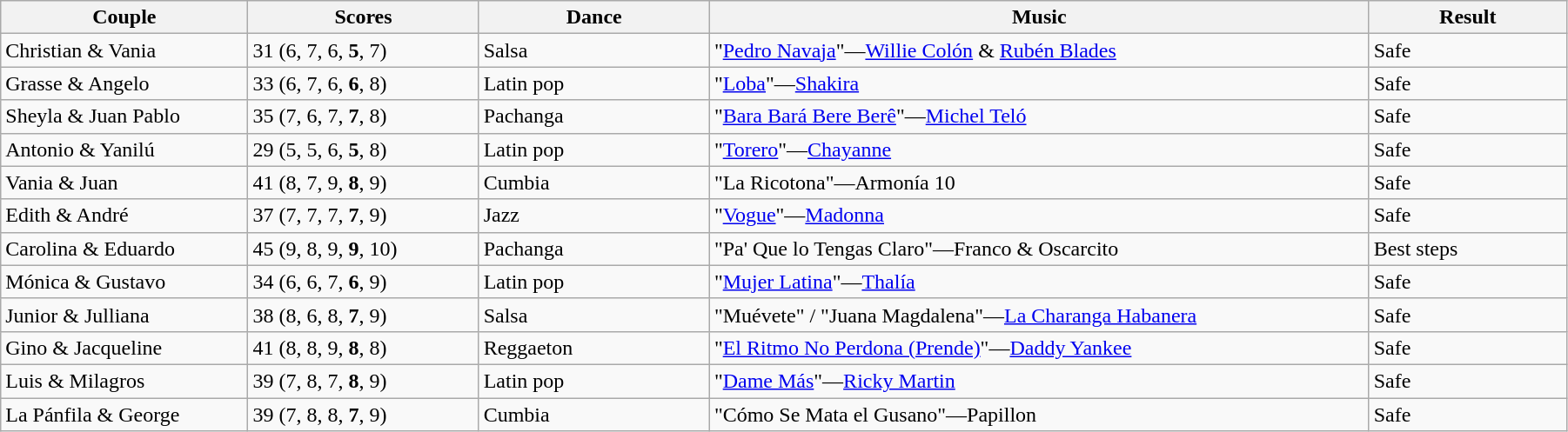<table class="wikitable sortable" style="width:95%; white-space:nowrap">
<tr>
<th style="width:15%;">Couple</th>
<th style="width:14%;">Scores</th>
<th style="width:14%;">Dance</th>
<th style="width:40%;">Music</th>
<th style="width:12%;">Result</th>
</tr>
<tr>
<td>Christian & Vania</td>
<td>31 (6, 7, 6, <strong>5</strong>, 7)</td>
<td>Salsa</td>
<td>"<a href='#'>Pedro Navaja</a>"—<a href='#'>Willie Colón</a> & <a href='#'>Rubén Blades</a></td>
<td>Safe</td>
</tr>
<tr>
<td>Grasse & Angelo</td>
<td>33 (6, 7, 6, <strong>6</strong>, 8)</td>
<td>Latin pop</td>
<td>"<a href='#'>Loba</a>"—<a href='#'>Shakira</a></td>
<td>Safe</td>
</tr>
<tr>
<td>Sheyla & Juan Pablo</td>
<td>35 (7, 6, 7, <strong>7</strong>, 8)</td>
<td>Pachanga</td>
<td>"<a href='#'>Bara Bará Bere Berê</a>"—<a href='#'>Michel Teló</a></td>
<td>Safe</td>
</tr>
<tr>
<td>Antonio & Yanilú</td>
<td>29 (5, 5, 6, <strong>5</strong>, 8)</td>
<td>Latin pop</td>
<td>"<a href='#'>Torero</a>"—<a href='#'>Chayanne</a></td>
<td>Safe</td>
</tr>
<tr>
<td>Vania & Juan</td>
<td>41 (8, 7, 9, <strong>8</strong>, 9)</td>
<td>Cumbia</td>
<td>"La Ricotona"—Armonía 10</td>
<td>Safe</td>
</tr>
<tr>
<td>Edith & André</td>
<td>37 (7, 7, 7, <strong>7</strong>, 9)</td>
<td>Jazz</td>
<td>"<a href='#'>Vogue</a>"—<a href='#'>Madonna</a></td>
<td>Safe</td>
</tr>
<tr>
<td>Carolina & Eduardo</td>
<td>45 (9, 8, 9, <strong>9</strong>, 10)</td>
<td>Pachanga</td>
<td>"Pa' Que lo Tengas Claro"—Franco & Oscarcito</td>
<td>Best steps</td>
</tr>
<tr>
<td>Mónica & Gustavo</td>
<td>34 (6, 6, 7, <strong>6</strong>, 9)</td>
<td>Latin pop</td>
<td>"<a href='#'>Mujer Latina</a>"—<a href='#'>Thalía</a></td>
<td>Safe</td>
</tr>
<tr>
<td>Junior & Julliana</td>
<td>38 (8, 6, 8, <strong>7</strong>, 9)</td>
<td>Salsa</td>
<td>"Muévete" / "Juana Magdalena"—<a href='#'>La Charanga Habanera</a></td>
<td>Safe</td>
</tr>
<tr>
<td>Gino & Jacqueline</td>
<td>41 (8, 8, 9, <strong>8</strong>, 8)</td>
<td>Reggaeton</td>
<td>"<a href='#'>El Ritmo No Perdona (Prende)</a>"—<a href='#'>Daddy Yankee</a></td>
<td>Safe</td>
</tr>
<tr>
<td>Luis & Milagros</td>
<td>39 (7, 8, 7, <strong>8</strong>, 9)</td>
<td>Latin pop</td>
<td>"<a href='#'>Dame Más</a>"—<a href='#'>Ricky Martin</a></td>
<td>Safe</td>
</tr>
<tr>
<td>La Pánfila & George</td>
<td>39 (7, 8, 8, <strong>7</strong>, 9)</td>
<td>Cumbia</td>
<td>"Cómo Se Mata el Gusano"—Papillon</td>
<td>Safe</td>
</tr>
</table>
